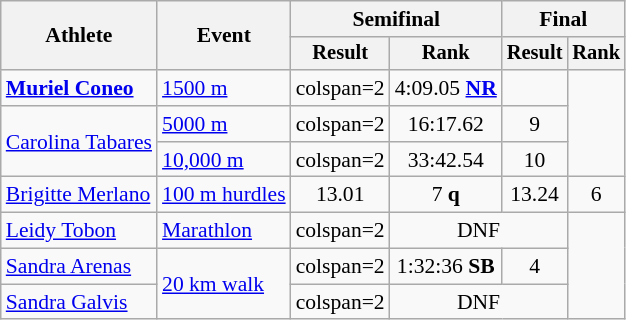<table class=wikitable style="font-size:90%">
<tr>
<th rowspan="2">Athlete</th>
<th rowspan="2">Event</th>
<th colspan="2">Semifinal</th>
<th colspan="2">Final</th>
</tr>
<tr style="font-size:95%">
<th>Result</th>
<th>Rank</th>
<th>Result</th>
<th>Rank</th>
</tr>
<tr align=center>
<td align=left><strong><a href='#'>Muriel Coneo</a></strong></td>
<td align=left><a href='#'>1500 m</a></td>
<td>colspan=2 </td>
<td>4:09.05 <strong><a href='#'>NR</a></strong></td>
<td></td>
</tr>
<tr align=center>
<td align=left rowspan=2><a href='#'>Carolina Tabares</a></td>
<td align=left><a href='#'>5000 m</a></td>
<td>colspan=2 </td>
<td>16:17.62</td>
<td>9</td>
</tr>
<tr align=center>
<td align=left><a href='#'>10,000 m</a></td>
<td>colspan=2 </td>
<td>33:42.54</td>
<td>10</td>
</tr>
<tr align=center>
<td align=left><a href='#'>Brigitte Merlano</a></td>
<td align=left><a href='#'>100 m hurdles</a></td>
<td>13.01</td>
<td>7 <strong>q</strong></td>
<td>13.24</td>
<td>6</td>
</tr>
<tr align=center>
<td align=left><a href='#'>Leidy Tobon</a></td>
<td align=left><a href='#'>Marathlon</a></td>
<td>colspan=2 </td>
<td colspan=2>DNF</td>
</tr>
<tr align=center>
<td align=left><a href='#'>Sandra Arenas</a></td>
<td align=left rowspan=2><a href='#'>20 km walk</a></td>
<td>colspan=2 </td>
<td>1:32:36 <strong>SB</strong></td>
<td>4</td>
</tr>
<tr align=center>
<td align=left><a href='#'>Sandra Galvis</a></td>
<td>colspan=2 </td>
<td colspan=2>DNF</td>
</tr>
</table>
